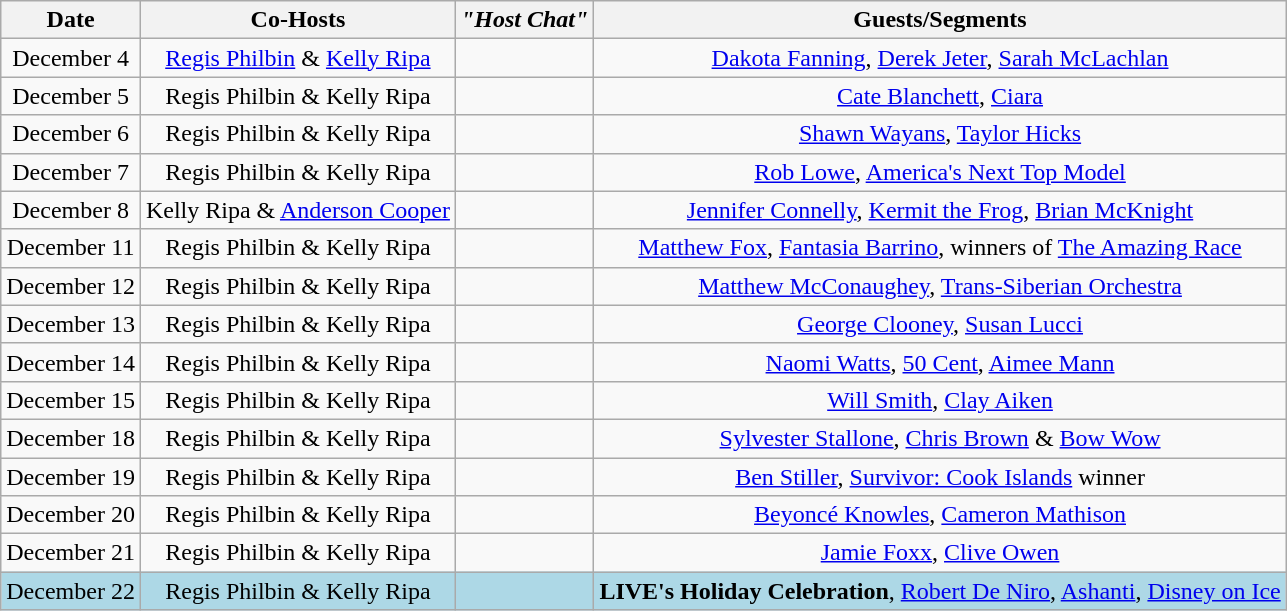<table class="wikitable sortable" border="1" style="text-align:center">
<tr>
<th>Date</th>
<th>Co-Hosts</th>
<th><em>"Host Chat"</em></th>
<th>Guests/Segments</th>
</tr>
<tr>
<td>December 4</td>
<td><a href='#'>Regis Philbin</a> & <a href='#'>Kelly Ripa</a></td>
<td></td>
<td><a href='#'>Dakota Fanning</a>, <a href='#'>Derek Jeter</a>, <a href='#'>Sarah McLachlan</a></td>
</tr>
<tr>
<td>December 5</td>
<td>Regis Philbin & Kelly Ripa</td>
<td></td>
<td><a href='#'>Cate Blanchett</a>, <a href='#'>Ciara</a></td>
</tr>
<tr>
<td>December 6</td>
<td>Regis Philbin & Kelly Ripa</td>
<td></td>
<td><a href='#'>Shawn Wayans</a>, <a href='#'>Taylor Hicks</a></td>
</tr>
<tr>
<td>December 7</td>
<td>Regis Philbin & Kelly Ripa</td>
<td></td>
<td><a href='#'>Rob Lowe</a>, <a href='#'>America's Next Top Model</a></td>
</tr>
<tr>
<td>December 8</td>
<td>Kelly Ripa & <a href='#'>Anderson Cooper</a></td>
<td></td>
<td><a href='#'>Jennifer Connelly</a>, <a href='#'>Kermit the Frog</a>, <a href='#'>Brian McKnight</a></td>
</tr>
<tr>
<td>December 11</td>
<td>Regis Philbin & Kelly Ripa</td>
<td></td>
<td><a href='#'>Matthew Fox</a>, <a href='#'>Fantasia Barrino</a>, winners of <a href='#'>The Amazing Race</a></td>
</tr>
<tr>
<td>December 12</td>
<td>Regis Philbin & Kelly Ripa</td>
<td></td>
<td><a href='#'>Matthew McConaughey</a>, <a href='#'>Trans-Siberian Orchestra</a></td>
</tr>
<tr>
<td>December 13</td>
<td>Regis Philbin & Kelly Ripa</td>
<td></td>
<td><a href='#'>George Clooney</a>, <a href='#'>Susan Lucci</a></td>
</tr>
<tr>
<td>December 14</td>
<td>Regis Philbin & Kelly Ripa</td>
<td></td>
<td><a href='#'>Naomi Watts</a>, <a href='#'>50 Cent</a>, <a href='#'>Aimee Mann</a></td>
</tr>
<tr>
<td>December 15</td>
<td>Regis Philbin & Kelly Ripa</td>
<td></td>
<td><a href='#'>Will Smith</a>, <a href='#'>Clay Aiken</a></td>
</tr>
<tr>
<td>December 18</td>
<td>Regis Philbin & Kelly Ripa</td>
<td></td>
<td><a href='#'>Sylvester Stallone</a>, <a href='#'>Chris Brown</a> & <a href='#'>Bow Wow</a></td>
</tr>
<tr>
<td>December 19</td>
<td>Regis Philbin & Kelly Ripa</td>
<td></td>
<td><a href='#'>Ben Stiller</a>, <a href='#'>Survivor: Cook Islands</a> winner</td>
</tr>
<tr>
<td>December 20</td>
<td>Regis Philbin & Kelly Ripa</td>
<td></td>
<td><a href='#'>Beyoncé Knowles</a>, <a href='#'>Cameron Mathison</a></td>
</tr>
<tr>
<td>December 21</td>
<td>Regis Philbin & Kelly Ripa</td>
<td></td>
<td><a href='#'>Jamie Foxx</a>, <a href='#'>Clive Owen</a></td>
</tr>
<tr bgcolor=lightblue>
<td>December 22</td>
<td>Regis Philbin & Kelly Ripa</td>
<td></td>
<td><strong>LIVE's Holiday Celebration</strong>, <a href='#'>Robert De Niro</a>, <a href='#'>Ashanti</a>, <a href='#'>Disney on Ice</a></td>
</tr>
</table>
